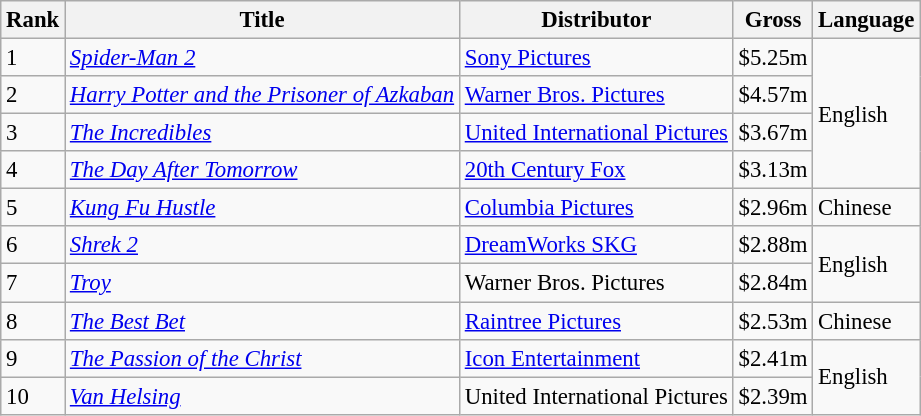<table class="wikitable" style="font-size:95%">
<tr>
<th scope="col">Rank</th>
<th scope="col">Title</th>
<th scope="col">Distributor</th>
<th scope="col">Gross</th>
<th scope="col">Language</th>
</tr>
<tr>
<td>1</td>
<td><em><a href='#'>Spider-Man 2</a></em></td>
<td><a href='#'>Sony Pictures</a></td>
<td>$5.25m</td>
<td rowspan="4">English</td>
</tr>
<tr>
<td>2</td>
<td><em><a href='#'>Harry Potter and the Prisoner of Azkaban</a></em></td>
<td><a href='#'>Warner Bros. Pictures</a></td>
<td>$4.57m</td>
</tr>
<tr>
<td>3</td>
<td><em><a href='#'>The Incredibles</a></em></td>
<td><a href='#'>United International Pictures</a></td>
<td>$3.67m</td>
</tr>
<tr>
<td>4</td>
<td><em><a href='#'>The Day After Tomorrow</a></em></td>
<td><a href='#'>20th Century Fox</a></td>
<td>$3.13m</td>
</tr>
<tr>
<td>5</td>
<td><em><a href='#'>Kung Fu Hustle</a></em></td>
<td><a href='#'>Columbia Pictures</a></td>
<td>$2.96m</td>
<td>Chinese</td>
</tr>
<tr>
<td>6</td>
<td><em><a href='#'>Shrek 2</a></em></td>
<td><a href='#'>DreamWorks SKG</a></td>
<td>$2.88m</td>
<td rowspan="2">English</td>
</tr>
<tr>
<td>7</td>
<td><em><a href='#'>Troy</a></em></td>
<td>Warner Bros. Pictures</td>
<td>$2.84m</td>
</tr>
<tr>
<td>8</td>
<td><em><a href='#'>The Best Bet</a></em></td>
<td><a href='#'>Raintree Pictures</a></td>
<td>$2.53m</td>
<td>Chinese</td>
</tr>
<tr>
<td>9</td>
<td><em><a href='#'>The Passion of the Christ</a></em></td>
<td><a href='#'>Icon Entertainment</a></td>
<td>$2.41m</td>
<td rowspan="2">English</td>
</tr>
<tr>
<td>10</td>
<td><em><a href='#'>Van Helsing</a></em></td>
<td>United International Pictures</td>
<td>$2.39m</td>
</tr>
</table>
